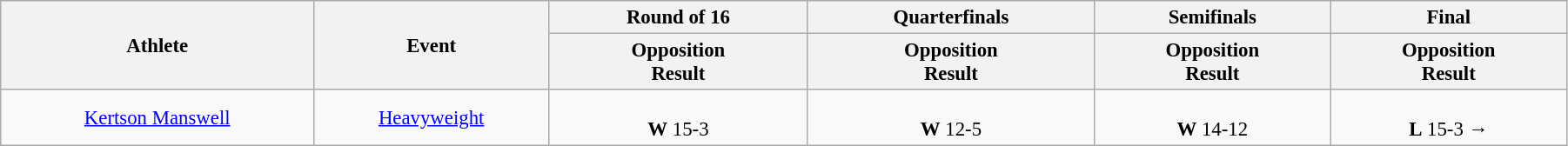<table class="wikitable" style="font-size:95%; text-align:center;" width="95%">
<tr>
<th rowspan="2">Athlete</th>
<th rowspan="2">Event</th>
<th>Round of 16</th>
<th>Quarterfinals</th>
<th>Semifinals</th>
<th>Final</th>
</tr>
<tr>
<th>Opposition<br>Result</th>
<th>Opposition<br>Result</th>
<th>Opposition<br>Result</th>
<th>Opposition<br>Result</th>
</tr>
<tr>
<td width=20%><a href='#'>Kertson Manswell</a></td>
<td width=15%><a href='#'>Heavyweight</a></td>
<td><br><strong>W</strong> 15-3</td>
<td><br><strong>W</strong> 12-5</td>
<td><br><strong>W</strong> 14-12</td>
<td><br><strong>L</strong> 15-3 → </td>
</tr>
</table>
